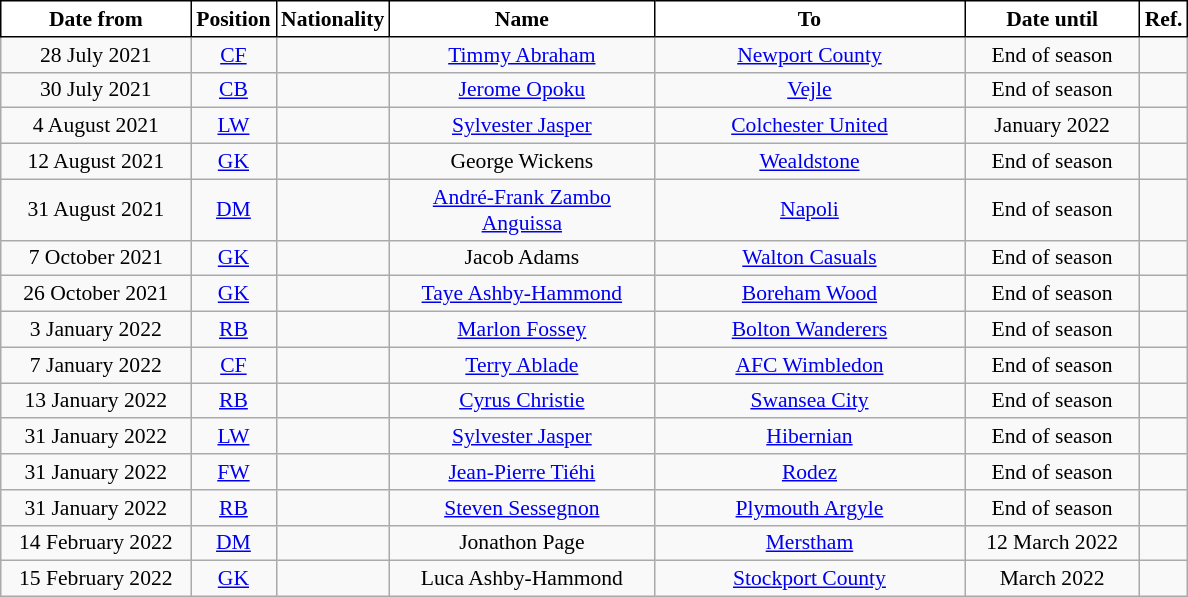<table class="wikitable"  style="text-align:center; font-size:90%; ">
<tr>
<th style="background:#ffffff;color:#000000;border:1px solid black; width:120px;">Date from</th>
<th style="background:#ffffff;color:#000000;border:1px solid black; width:50px;">Position</th>
<th style="background:#ffffff;color:#000000;border:1px solid black; width:50px;">Nationality</th>
<th style="background:#ffffff;color:#000000;border:1px solid black; width:170px;">Name</th>
<th style="background:#ffffff;color:#000000;border:1px solid black; width:200px;">To</th>
<th style="background:#ffffff;color:#000000;border:1px solid black; width:110px;">Date until</th>
<th style="background:#ffffff;color:#000000;border:1px solid black; width:25px;">Ref.</th>
</tr>
<tr>
<td>28 July 2021</td>
<td><a href='#'>CF</a></td>
<td></td>
<td><a href='#'>Timmy Abraham</a></td>
<td> <a href='#'>Newport County</a></td>
<td>End of season</td>
<td></td>
</tr>
<tr>
<td>30 July 2021</td>
<td><a href='#'>CB</a></td>
<td></td>
<td><a href='#'>Jerome Opoku</a></td>
<td> <a href='#'>Vejle</a></td>
<td>End of season</td>
<td></td>
</tr>
<tr>
<td>4 August 2021</td>
<td><a href='#'>LW</a></td>
<td></td>
<td><a href='#'>Sylvester Jasper</a></td>
<td> <a href='#'>Colchester United</a></td>
<td>January 2022</td>
<td></td>
</tr>
<tr>
<td>12 August 2021</td>
<td><a href='#'>GK</a></td>
<td></td>
<td>George Wickens</td>
<td> <a href='#'>Wealdstone</a></td>
<td>End of season</td>
<td></td>
</tr>
<tr>
<td>31 August 2021</td>
<td><a href='#'>DM</a></td>
<td></td>
<td><a href='#'>André-Frank Zambo Anguissa</a></td>
<td> <a href='#'>Napoli</a></td>
<td>End of season</td>
<td></td>
</tr>
<tr>
<td>7 October 2021</td>
<td><a href='#'>GK</a></td>
<td></td>
<td>Jacob Adams</td>
<td> <a href='#'>Walton Casuals</a></td>
<td>End of season</td>
<td></td>
</tr>
<tr>
<td>26 October 2021</td>
<td><a href='#'>GK</a></td>
<td></td>
<td><a href='#'>Taye Ashby-Hammond</a></td>
<td> <a href='#'>Boreham Wood</a></td>
<td>End of season</td>
<td></td>
</tr>
<tr>
<td>3 January 2022</td>
<td><a href='#'>RB</a></td>
<td></td>
<td><a href='#'>Marlon Fossey</a></td>
<td> <a href='#'>Bolton Wanderers</a></td>
<td>End of season</td>
<td></td>
</tr>
<tr>
<td>7 January 2022</td>
<td><a href='#'>CF</a></td>
<td></td>
<td><a href='#'>Terry Ablade</a></td>
<td> <a href='#'>AFC Wimbledon</a></td>
<td>End of season</td>
<td></td>
</tr>
<tr>
<td>13 January 2022</td>
<td><a href='#'>RB</a></td>
<td></td>
<td><a href='#'>Cyrus Christie</a></td>
<td> <a href='#'>Swansea City</a></td>
<td>End of season</td>
<td></td>
</tr>
<tr>
<td>31 January 2022</td>
<td><a href='#'>LW</a></td>
<td></td>
<td><a href='#'>Sylvester Jasper</a></td>
<td> <a href='#'>Hibernian</a></td>
<td>End of season</td>
<td></td>
</tr>
<tr>
<td>31 January 2022</td>
<td><a href='#'>FW</a></td>
<td></td>
<td><a href='#'>Jean-Pierre Tiéhi</a></td>
<td> <a href='#'>Rodez</a></td>
<td>End of season</td>
<td></td>
</tr>
<tr>
<td>31 January 2022</td>
<td><a href='#'>RB</a></td>
<td></td>
<td><a href='#'>Steven Sessegnon</a></td>
<td> <a href='#'>Plymouth Argyle</a></td>
<td>End of season</td>
<td></td>
</tr>
<tr>
<td>14 February 2022</td>
<td><a href='#'>DM</a></td>
<td></td>
<td>Jonathon Page</td>
<td> <a href='#'>Merstham</a></td>
<td>12 March 2022</td>
<td></td>
</tr>
<tr>
<td>15 February 2022</td>
<td><a href='#'>GK</a></td>
<td></td>
<td>Luca Ashby-Hammond</td>
<td> <a href='#'>Stockport County</a></td>
<td>March 2022</td>
<td></td>
</tr>
</table>
